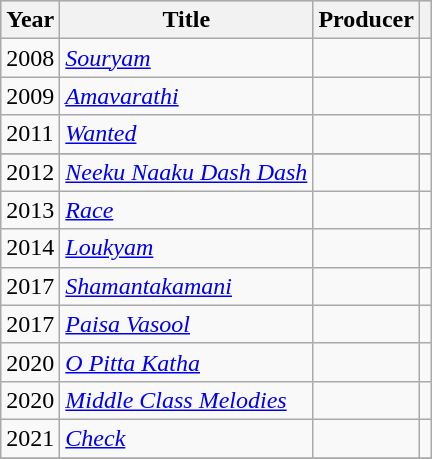<table class="wikitable sortable plainrowheaders">
<tr style="background:#ccc; text-align:center;">
<th scope="col">Year</th>
<th scope="col">Title</th>
<th scope="col">Producer</th>
<th scope="col" class="unsortable" ></th>
</tr>
<tr>
<td>2008</td>
<td><em><a href='#'>Souryam</a></em></td>
<td></td>
<td></td>
</tr>
<tr>
<td>2009</td>
<td><em><a href='#'>Amavarathi</a></em></td>
<td></td>
<td></td>
</tr>
<tr>
<td>2011</td>
<td><em><a href='#'>Wanted</a></em></td>
<td></td>
<td></td>
</tr>
<tr>
</tr>
<tr>
<td>2012</td>
<td><em><a href='#'>Neeku Naaku Dash Dash</a></em></td>
<td></td>
<td></td>
</tr>
<tr>
<td>2013</td>
<td><em><a href='#'>Race</a></em></td>
<td></td>
<td></td>
</tr>
<tr>
<td>2014</td>
<td><em><a href='#'>Loukyam</a></em></td>
<td></td>
<td></td>
</tr>
<tr>
<td>2017</td>
<td><em><a href='#'>Shamantakamani</a></em></td>
<td></td>
<td></td>
</tr>
<tr>
<td>2017</td>
<td><em><a href='#'>Paisa Vasool</a></em></td>
<td></td>
<td></td>
</tr>
<tr>
<td>2020</td>
<td><em><a href='#'>O Pitta Katha</a></em></td>
<td></td>
<td></td>
</tr>
<tr>
<td>2020</td>
<td><em><a href='#'>Middle Class Melodies</a></em></td>
<td></td>
<td></td>
</tr>
<tr>
<td>2021</td>
<td><em><a href='#'>Check</a></em></td>
<td></td>
<td></td>
</tr>
<tr>
</tr>
</table>
